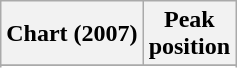<table class="wikitable sortable plainrowheaders" style="text-align:center">
<tr>
<th scope="col">Chart (2007)</th>
<th scope="col">Peak<br> position</th>
</tr>
<tr>
</tr>
<tr>
</tr>
<tr>
</tr>
</table>
